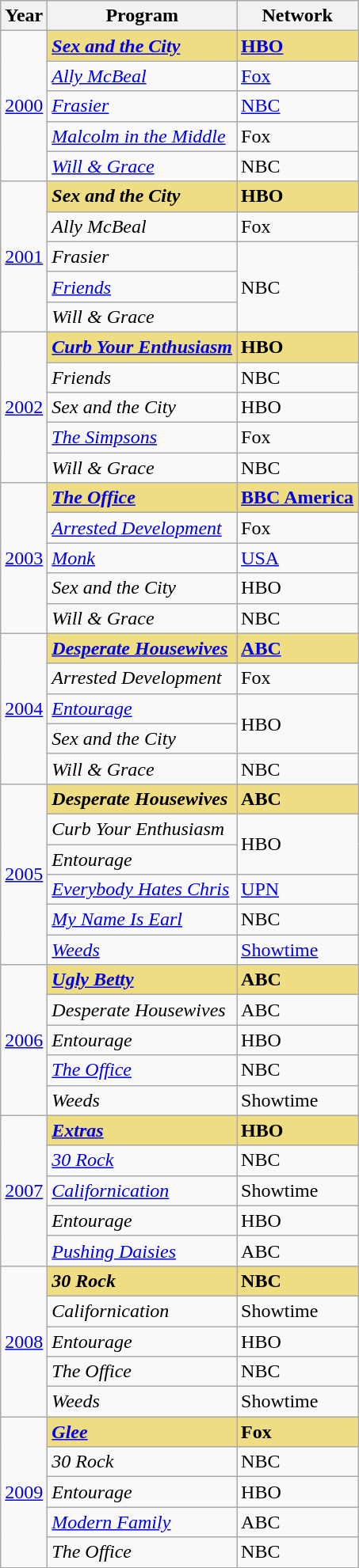<table class="wikitable">
<tr>
<th>Year</th>
<th>Program</th>
<th>Network</th>
</tr>
<tr>
<td rowspan="5" style="text-align:center"><a href='#'>2000</a></td>
<td style="background:#EEDD82;"><strong><em><a href='#'>Sex and the City</a></em></strong></td>
<td style="background:#EEDD82;"><strong><a href='#'>HBO</a></strong></td>
</tr>
<tr>
<td><em><a href='#'>Ally McBeal</a></em></td>
<td><a href='#'>Fox</a></td>
</tr>
<tr>
<td><em><a href='#'>Frasier</a></em></td>
<td><a href='#'>NBC</a></td>
</tr>
<tr>
<td><em><a href='#'>Malcolm in the Middle</a></em></td>
<td>Fox</td>
</tr>
<tr>
<td><em><a href='#'>Will & Grace</a></em></td>
<td>NBC</td>
</tr>
<tr>
<td rowspan="5" style="text-align:center"><a href='#'>2001</a></td>
<td style="background:#EEDD82;"><strong><em>Sex and the City</em></strong></td>
<td style="background:#EEDD82;"><strong>HBO</strong></td>
</tr>
<tr>
<td><em>Ally McBeal</em></td>
<td>Fox</td>
</tr>
<tr>
<td><em>Frasier</em></td>
<td rowspan="3">NBC</td>
</tr>
<tr>
<td><em><a href='#'>Friends</a></em></td>
</tr>
<tr>
<td><em>Will & Grace</em></td>
</tr>
<tr>
<td rowspan="5" style="text-align:center"><a href='#'>2002</a></td>
<td style="background:#EEDD82;"><strong><em><a href='#'>Curb Your Enthusiasm</a></em></strong></td>
<td style="background:#EEDD82;"><strong>HBO</strong></td>
</tr>
<tr>
<td><em>Friends</em></td>
<td>NBC</td>
</tr>
<tr>
<td><em>Sex and the City</em></td>
<td>HBO</td>
</tr>
<tr>
<td><em><a href='#'>The Simpsons</a></em></td>
<td>Fox</td>
</tr>
<tr>
<td><em>Will & Grace</em></td>
<td>NBC</td>
</tr>
<tr>
<td rowspan="5" style="text-align:center"><a href='#'>2003</a></td>
<td style="background:#EEDD82;"><strong><em><a href='#'>The Office</a></em></strong></td>
<td style="background:#EEDD82;"><strong><a href='#'>BBC America</a></strong></td>
</tr>
<tr>
<td><em><a href='#'>Arrested Development</a></em></td>
<td>Fox</td>
</tr>
<tr>
<td><em><a href='#'>Monk</a></em></td>
<td><a href='#'>USA</a></td>
</tr>
<tr>
<td><em>Sex and the City</em></td>
<td>HBO</td>
</tr>
<tr>
<td><em>Will & Grace</em></td>
<td>NBC</td>
</tr>
<tr>
<td rowspan="5" style="text-align:center"><a href='#'>2004</a></td>
<td style="background:#EEDD82;"><strong><em><a href='#'>Desperate Housewives</a></em></strong></td>
<td style="background:#EEDD82;"><strong><a href='#'>ABC</a></strong></td>
</tr>
<tr>
<td><em>Arrested Development</em></td>
<td>Fox</td>
</tr>
<tr>
<td><em><a href='#'>Entourage</a></em></td>
<td rowspan="2">HBO</td>
</tr>
<tr>
<td><em>Sex and the City</em></td>
</tr>
<tr>
<td><em>Will & Grace</em></td>
<td>NBC</td>
</tr>
<tr>
<td rowspan="6" style="text-align:center"><a href='#'>2005</a></td>
<td style="background:#EEDD82;"><strong><em>Desperate Housewives</em></strong></td>
<td style="background:#EEDD82;"><strong>ABC</strong></td>
</tr>
<tr>
<td><em>Curb Your Enthusiasm</em></td>
<td rowspan="2">HBO</td>
</tr>
<tr>
<td><em>Entourage</em></td>
</tr>
<tr>
<td><em><a href='#'>Everybody Hates Chris</a></em></td>
<td><a href='#'>UPN</a></td>
</tr>
<tr>
<td><em><a href='#'>My Name Is Earl</a></em></td>
<td>NBC</td>
</tr>
<tr>
<td><em><a href='#'>Weeds</a></em></td>
<td><a href='#'>Showtime</a></td>
</tr>
<tr>
<td rowspan="5" style="text-align:center"><a href='#'>2006</a></td>
<td style="background:#EEDD82;"><strong><em><a href='#'>Ugly Betty</a></em></strong></td>
<td style="background:#EEDD82;"><strong>ABC</strong></td>
</tr>
<tr>
<td><em>Desperate Housewives</em></td>
<td>ABC</td>
</tr>
<tr>
<td><em>Entourage</em></td>
<td>HBO</td>
</tr>
<tr>
<td><em><a href='#'>The Office</a></em></td>
<td>NBC</td>
</tr>
<tr>
<td><em>Weeds</em></td>
<td>Showtime</td>
</tr>
<tr>
<td rowspan="5" style="text-align:center"><a href='#'>2007</a></td>
<td style="background:#EEDD82;"><strong><em><a href='#'>Extras</a></em></strong></td>
<td style="background:#EEDD82;"><strong>HBO</strong></td>
</tr>
<tr>
<td><em><a href='#'>30 Rock</a></em></td>
<td>NBC</td>
</tr>
<tr>
<td><em><a href='#'>Californication</a></em></td>
<td>Showtime</td>
</tr>
<tr>
<td><em>Entourage</em></td>
<td>HBO</td>
</tr>
<tr>
<td><em><a href='#'>Pushing Daisies</a></em></td>
<td>ABC</td>
</tr>
<tr>
<td rowspan="5" style="text-align:center"><a href='#'>2008</a></td>
<td style="background:#EEDD82;"><strong><em>30 Rock</em></strong></td>
<td style="background:#EEDD82;"><strong>NBC</strong></td>
</tr>
<tr>
<td><em>Californication</em></td>
<td>Showtime</td>
</tr>
<tr>
<td><em>Entourage</em></td>
<td>HBO</td>
</tr>
<tr>
<td><em>The Office</em></td>
<td>NBC</td>
</tr>
<tr>
<td><em>Weeds</em></td>
<td>Showtime</td>
</tr>
<tr>
<td rowspan="5" style="text-align:center"><a href='#'>2009</a></td>
<td style="background:#EEDD82;"><strong><em><a href='#'>Glee</a></em></strong></td>
<td style="background:#EEDD82;"><strong>Fox</strong></td>
</tr>
<tr>
<td><em>30 Rock</em></td>
<td>NBC</td>
</tr>
<tr>
<td><em>Entourage</em></td>
<td>HBO</td>
</tr>
<tr>
<td><em><a href='#'>Modern Family</a></em></td>
<td>ABC</td>
</tr>
<tr>
<td><em>The Office</em></td>
<td>NBC</td>
</tr>
</table>
